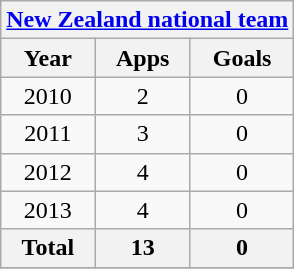<table class="wikitable" style="text-align:center">
<tr>
<th colspan=3><a href='#'>New Zealand national team</a></th>
</tr>
<tr>
<th>Year</th>
<th>Apps</th>
<th>Goals</th>
</tr>
<tr>
<td>2010</td>
<td>2</td>
<td>0</td>
</tr>
<tr>
<td>2011</td>
<td>3</td>
<td>0</td>
</tr>
<tr>
<td>2012</td>
<td>4</td>
<td>0</td>
</tr>
<tr>
<td>2013</td>
<td>4</td>
<td>0</td>
</tr>
<tr>
<th>Total</th>
<th>13</th>
<th>0</th>
</tr>
<tr>
</tr>
</table>
